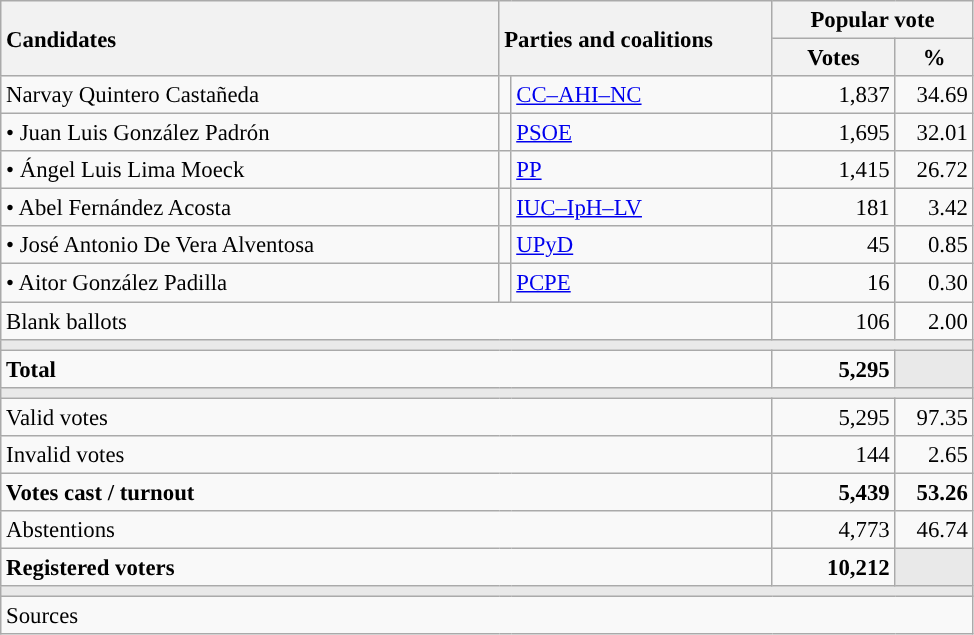<table class="wikitable" style="text-align:right; font-size:95%;">
<tr>
<th style="text-align:left;" rowspan="2" width="325">Candidates</th>
<th style="text-align:left;" rowspan="2" colspan="2" width="175">Parties and coalitions</th>
<th colspan="2">Popular vote</th>
</tr>
<tr>
<th width="75">Votes</th>
<th width="45">%</th>
</tr>
<tr>
<td align="left"> Narvay Quintero Castañeda</td>
<td width="1" style="color:inherit;background:"></td>
<td align="left"><a href='#'>CC–AHI–NC</a></td>
<td>1,837</td>
<td>34.69</td>
</tr>
<tr>
<td align="left">• Juan Luis González Padrón</td>
<td style="color:inherit;background:"></td>
<td align="left"><a href='#'>PSOE</a></td>
<td>1,695</td>
<td>32.01</td>
</tr>
<tr>
<td align="left">• Ángel Luis Lima Moeck</td>
<td style="color:inherit;background:"></td>
<td align="left"><a href='#'>PP</a></td>
<td>1,415</td>
<td>26.72</td>
</tr>
<tr>
<td align="left">• Abel Fernández Acosta</td>
<td style="color:inherit;background:"></td>
<td align="left"><a href='#'>IUC–IpH–LV</a></td>
<td>181</td>
<td>3.42</td>
</tr>
<tr>
<td align="left">• José Antonio De Vera Alventosa</td>
<td style="color:inherit;background:"></td>
<td align="left"><a href='#'>UPyD</a></td>
<td>45</td>
<td>0.85</td>
</tr>
<tr>
<td align="left">• Aitor González Padilla</td>
<td style="color:inherit;background:"></td>
<td align="left"><a href='#'>PCPE</a></td>
<td>16</td>
<td>0.30</td>
</tr>
<tr>
<td align="left" colspan="3">Blank ballots</td>
<td>106</td>
<td>2.00</td>
</tr>
<tr>
<td colspan="5" bgcolor="#E9E9E9"></td>
</tr>
<tr style="font-weight:bold;">
<td align="left" colspan="3">Total</td>
<td>5,295</td>
<td bgcolor="#E9E9E9"></td>
</tr>
<tr>
<td colspan="5" bgcolor="#E9E9E9"></td>
</tr>
<tr>
<td align="left" colspan="3">Valid votes</td>
<td>5,295</td>
<td>97.35</td>
</tr>
<tr>
<td align="left" colspan="3">Invalid votes</td>
<td>144</td>
<td>2.65</td>
</tr>
<tr style="font-weight:bold;">
<td align="left" colspan="3">Votes cast / turnout</td>
<td>5,439</td>
<td>53.26</td>
</tr>
<tr>
<td align="left" colspan="3">Abstentions</td>
<td>4,773</td>
<td>46.74</td>
</tr>
<tr style="font-weight:bold;">
<td align="left" colspan="3">Registered voters</td>
<td>10,212</td>
<td bgcolor="#E9E9E9"></td>
</tr>
<tr>
<td colspan="5" bgcolor="#E9E9E9"></td>
</tr>
<tr>
<td align="left" colspan="5">Sources</td>
</tr>
</table>
